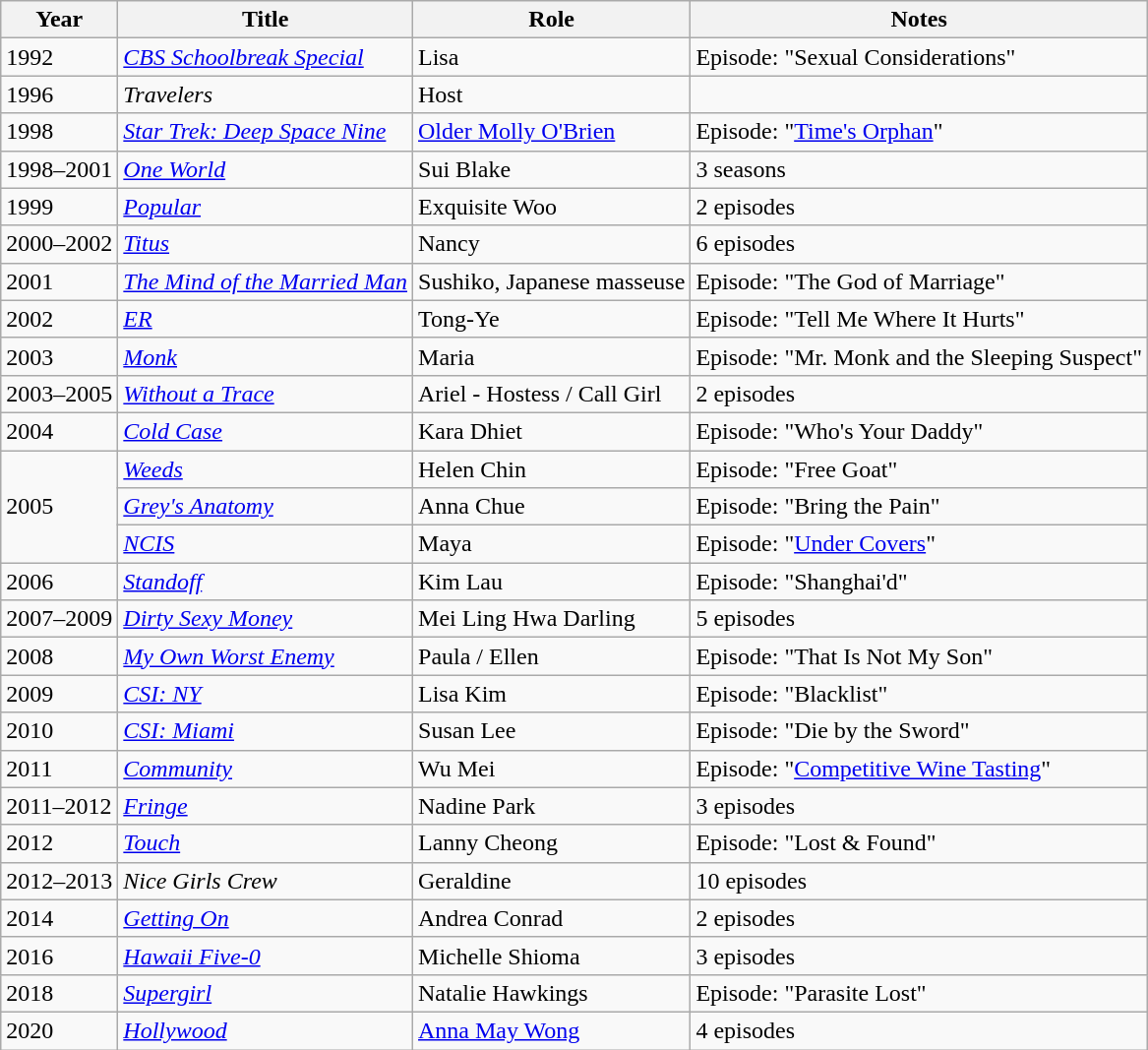<table class="wikitable">
<tr>
<th>Year</th>
<th>Title</th>
<th>Role</th>
<th>Notes</th>
</tr>
<tr>
<td>1992</td>
<td><em><a href='#'>CBS Schoolbreak Special</a></em></td>
<td>Lisa</td>
<td>Episode: "Sexual Considerations"</td>
</tr>
<tr>
<td>1996</td>
<td><em>Travelers</em></td>
<td>Host</td>
<td></td>
</tr>
<tr>
<td>1998</td>
<td><em><a href='#'>Star Trek: Deep Space Nine</a></em></td>
<td><a href='#'>Older Molly O'Brien</a></td>
<td>Episode: "<a href='#'>Time's Orphan</a>"</td>
</tr>
<tr>
<td>1998–2001</td>
<td><em><a href='#'>One World</a></em></td>
<td>Sui Blake</td>
<td>3 seasons</td>
</tr>
<tr>
<td>1999</td>
<td><em><a href='#'>Popular</a></em></td>
<td>Exquisite Woo</td>
<td>2 episodes</td>
</tr>
<tr>
<td>2000–2002</td>
<td><em><a href='#'>Titus</a></em></td>
<td>Nancy</td>
<td>6 episodes</td>
</tr>
<tr>
<td>2001</td>
<td><em><a href='#'>The Mind of the Married Man</a></em></td>
<td>Sushiko, Japanese masseuse</td>
<td>Episode: "The God of Marriage"</td>
</tr>
<tr>
<td>2002</td>
<td><em><a href='#'>ER</a></em></td>
<td>Tong-Ye</td>
<td>Episode: "Tell Me Where It Hurts"</td>
</tr>
<tr>
<td>2003</td>
<td><em><a href='#'>Monk</a></em></td>
<td>Maria</td>
<td>Episode: "Mr. Monk and the Sleeping Suspect"</td>
</tr>
<tr>
<td>2003–2005</td>
<td><em><a href='#'>Without a Trace</a></em></td>
<td>Ariel - Hostess / Call Girl</td>
<td>2 episodes</td>
</tr>
<tr>
<td>2004</td>
<td><em><a href='#'>Cold Case</a></em></td>
<td>Kara Dhiet</td>
<td>Episode: "Who's Your Daddy"</td>
</tr>
<tr>
<td rowspan="3">2005</td>
<td><em><a href='#'>Weeds</a></em></td>
<td>Helen Chin</td>
<td>Episode: "Free Goat"</td>
</tr>
<tr>
<td><em><a href='#'>Grey's Anatomy</a></em></td>
<td>Anna Chue</td>
<td>Episode: "Bring the Pain"</td>
</tr>
<tr>
<td><em><a href='#'>NCIS</a></em></td>
<td>Maya</td>
<td>Episode: "<a href='#'>Under Covers</a>"</td>
</tr>
<tr>
<td>2006</td>
<td><em><a href='#'>Standoff</a></em></td>
<td>Kim Lau</td>
<td>Episode: "Shanghai'd"</td>
</tr>
<tr>
<td>2007–2009</td>
<td><em><a href='#'>Dirty Sexy Money</a></em></td>
<td>Mei Ling Hwa Darling</td>
<td>5 episodes</td>
</tr>
<tr>
<td>2008</td>
<td><em><a href='#'>My Own Worst Enemy</a></em></td>
<td>Paula / Ellen</td>
<td>Episode: "That Is Not My Son"</td>
</tr>
<tr>
<td>2009</td>
<td><em><a href='#'>CSI: NY</a></em></td>
<td>Lisa Kim</td>
<td>Episode: "Blacklist"</td>
</tr>
<tr>
<td>2010</td>
<td><em><a href='#'>CSI: Miami</a></em></td>
<td>Susan Lee</td>
<td>Episode: "Die by the Sword"</td>
</tr>
<tr>
<td>2011</td>
<td><em><a href='#'>Community</a></em></td>
<td>Wu Mei</td>
<td>Episode: "<a href='#'>Competitive Wine Tasting</a>"</td>
</tr>
<tr>
<td>2011–2012</td>
<td><em><a href='#'>Fringe</a></em></td>
<td>Nadine Park</td>
<td>3 episodes</td>
</tr>
<tr>
<td>2012</td>
<td><em><a href='#'>Touch</a></em></td>
<td>Lanny Cheong</td>
<td>Episode: "Lost & Found"</td>
</tr>
<tr>
<td>2012–2013</td>
<td><em>Nice Girls Crew</em></td>
<td>Geraldine</td>
<td>10 episodes</td>
</tr>
<tr>
<td>2014</td>
<td><em><a href='#'>Getting On</a></em></td>
<td>Andrea Conrad</td>
<td>2 episodes</td>
</tr>
<tr>
<td>2016</td>
<td><em><a href='#'>Hawaii Five-0</a></em></td>
<td>Michelle Shioma</td>
<td>3 episodes</td>
</tr>
<tr>
<td>2018</td>
<td><em><a href='#'>Supergirl</a></em></td>
<td>Natalie Hawkings</td>
<td>Episode: "Parasite Lost"</td>
</tr>
<tr>
<td>2020</td>
<td><em><a href='#'>Hollywood</a></em></td>
<td><a href='#'>Anna May Wong</a></td>
<td>4 episodes</td>
</tr>
</table>
